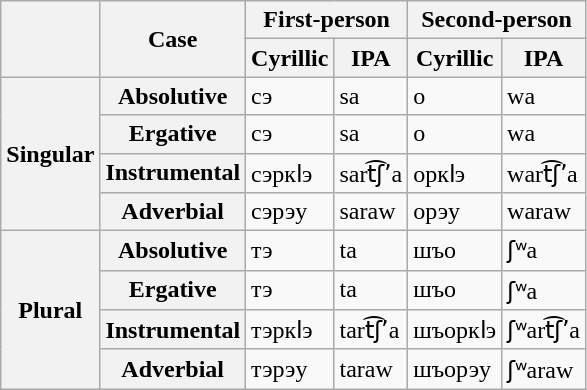<table class=wikitable>
<tr>
<th rowspan=2></th>
<th rowspan=2>Case</th>
<th colspan=2>First-person</th>
<th colspan=2>Second-person</th>
</tr>
<tr>
<th>Cyrillic</th>
<th>IPA</th>
<th>Cyrillic</th>
<th>IPA</th>
</tr>
<tr>
<th rowspan=4>Singular</th>
<th>Absolutive</th>
<td>сэ</td>
<td>sa</td>
<td>о</td>
<td>wa</td>
</tr>
<tr>
<th>Ergative</th>
<td>сэ</td>
<td>sa</td>
<td>о</td>
<td>wa</td>
</tr>
<tr>
<th>Instrumental</th>
<td>сэркӏэ</td>
<td>sart͡ʃʼa</td>
<td>оркӏэ</td>
<td>wart͡ʃʼa</td>
</tr>
<tr>
<th>Adverbial</th>
<td>сэрэу</td>
<td>saraw</td>
<td>орэу</td>
<td>waraw</td>
</tr>
<tr>
<th rowspan=4>Plural</th>
<th>Absolutive</th>
<td>тэ</td>
<td>ta</td>
<td>шъо</td>
<td>ʃʷa</td>
</tr>
<tr>
<th>Ergative</th>
<td>тэ</td>
<td>ta</td>
<td>шъо</td>
<td>ʃʷa</td>
</tr>
<tr>
<th>Instrumental</th>
<td>тэркӏэ</td>
<td>tart͡ʃʼa</td>
<td>шъоркӏэ</td>
<td>ʃʷart͡ʃʼa</td>
</tr>
<tr>
<th>Adverbial</th>
<td>тэрэу</td>
<td>taraw</td>
<td>шъорэу</td>
<td>ʃʷaraw</td>
</tr>
</table>
